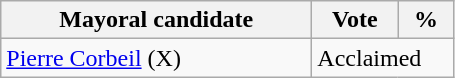<table class="wikitable">
<tr>
<th bgcolor="#DDDDFF" width="200px">Mayoral candidate</th>
<th bgcolor="#DDDDFF" width="50px">Vote</th>
<th bgcolor="#DDDDFF"  width="30px">%</th>
</tr>
<tr>
<td><a href='#'>Pierre Corbeil</a> (X)</td>
<td colspan="2">Acclaimed</td>
</tr>
</table>
